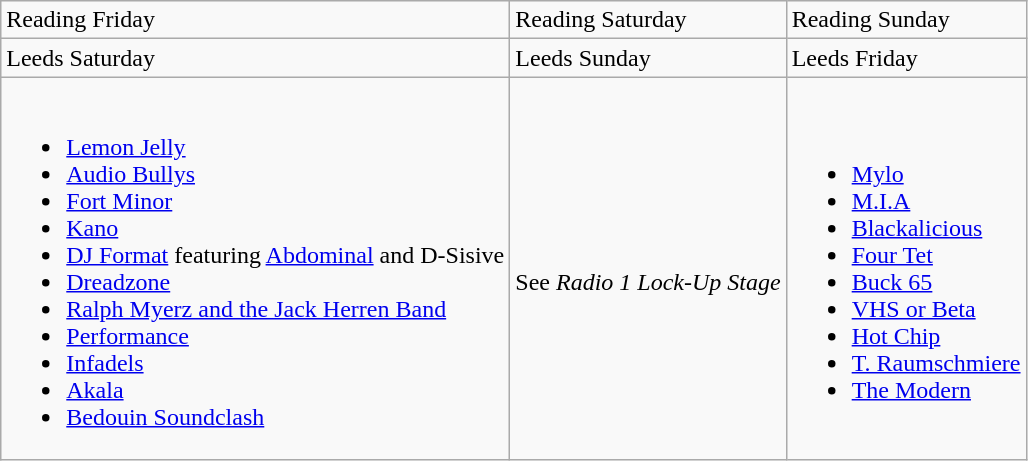<table class="wikitable">
<tr>
<td>Reading Friday</td>
<td>Reading Saturday</td>
<td>Reading Sunday</td>
</tr>
<tr>
<td>Leeds Saturday</td>
<td>Leeds Sunday</td>
<td>Leeds Friday</td>
</tr>
<tr>
<td><br><ul><li><a href='#'>Lemon Jelly</a></li><li><a href='#'>Audio Bullys</a></li><li><a href='#'>Fort Minor</a></li><li><a href='#'>Kano</a></li><li><a href='#'>DJ Format</a> featuring <a href='#'>Abdominal</a> and D-Sisive</li><li><a href='#'>Dreadzone</a></li><li><a href='#'>Ralph Myerz and the Jack Herren Band</a></li><li><a href='#'>Performance</a></li><li><a href='#'>Infadels</a></li><li><a href='#'>Akala</a></li><li><a href='#'>Bedouin Soundclash</a></li></ul></td>
<td><br>See <em>Radio 1 Lock-Up Stage</em></td>
<td><br><ul><li><a href='#'>Mylo</a></li><li><a href='#'>M.I.A</a></li><li><a href='#'>Blackalicious</a></li><li><a href='#'>Four Tet</a></li><li><a href='#'>Buck 65</a></li><li><a href='#'>VHS or Beta</a></li><li><a href='#'>Hot Chip</a></li><li><a href='#'>T. Raumschmiere</a></li><li><a href='#'>The Modern</a></li></ul></td>
</tr>
</table>
